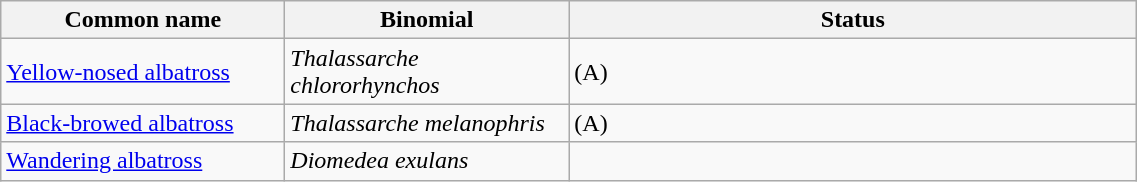<table width=60% class="wikitable">
<tr>
<th width=15%>Common name</th>
<th width=15%>Binomial</th>
<th width=30%>Status</th>
</tr>
<tr>
<td><a href='#'>Yellow-nosed albatross</a></td>
<td><em>Thalassarche chlororhynchos</em></td>
<td>(A)</td>
</tr>
<tr>
<td><a href='#'>Black-browed albatross</a></td>
<td><em>Thalassarche melanophris</em></td>
<td>(A)</td>
</tr>
<tr>
<td><a href='#'>Wandering albatross</a></td>
<td><em>Diomedea exulans</em></td>
<td></td>
</tr>
</table>
